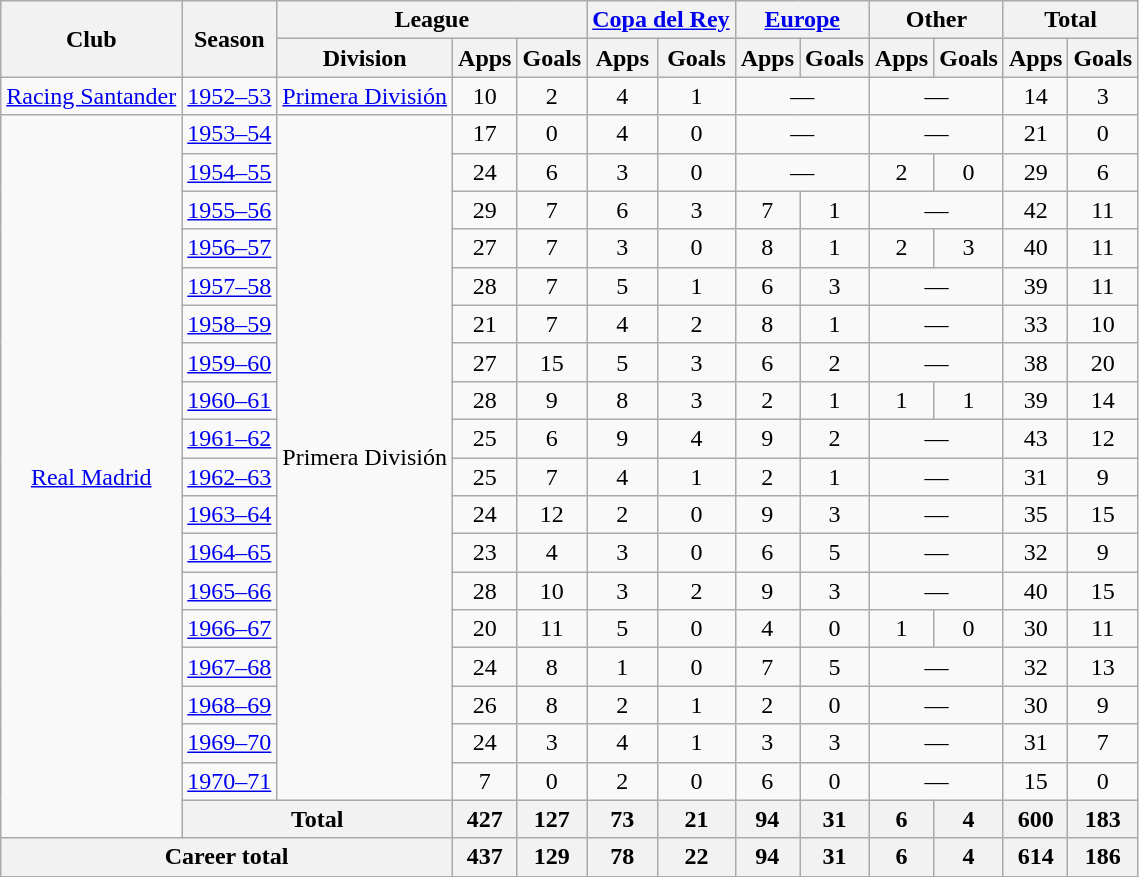<table class="wikitable" style="text-align:center">
<tr>
<th rowspan="2">Club</th>
<th rowspan="2">Season</th>
<th colspan="3">League</th>
<th colspan="2"><a href='#'>Copa del Rey</a></th>
<th colspan="2"><a href='#'>Europe</a></th>
<th colspan="2">Other</th>
<th colspan="2">Total</th>
</tr>
<tr>
<th>Division</th>
<th>Apps</th>
<th>Goals</th>
<th>Apps</th>
<th>Goals</th>
<th>Apps</th>
<th>Goals</th>
<th>Apps</th>
<th>Goals</th>
<th>Apps</th>
<th>Goals</th>
</tr>
<tr>
<td><a href='#'>Racing Santander</a></td>
<td><a href='#'>1952–53</a></td>
<td><a href='#'>Primera División</a></td>
<td>10</td>
<td>2</td>
<td>4</td>
<td>1</td>
<td colspan="2">—</td>
<td colspan="2">—</td>
<td>14</td>
<td>3</td>
</tr>
<tr>
<td rowspan="19"><a href='#'>Real Madrid</a></td>
<td><a href='#'>1953–54</a></td>
<td rowspan="18">Primera División</td>
<td>17</td>
<td>0</td>
<td>4</td>
<td>0</td>
<td colspan="2">—</td>
<td colspan="2">—</td>
<td>21</td>
<td>0</td>
</tr>
<tr>
<td><a href='#'>1954–55</a></td>
<td>24</td>
<td>6</td>
<td>3</td>
<td>0</td>
<td colspan="2">—</td>
<td>2</td>
<td>0</td>
<td>29</td>
<td>6</td>
</tr>
<tr>
<td><a href='#'>1955–56</a></td>
<td>29</td>
<td>7</td>
<td>6</td>
<td>3</td>
<td>7</td>
<td>1</td>
<td colspan="2">—</td>
<td>42</td>
<td>11</td>
</tr>
<tr>
<td><a href='#'>1956–57</a></td>
<td>27</td>
<td>7</td>
<td>3</td>
<td>0</td>
<td>8</td>
<td>1</td>
<td>2</td>
<td>3</td>
<td>40</td>
<td>11</td>
</tr>
<tr>
<td><a href='#'>1957–58</a></td>
<td>28</td>
<td>7</td>
<td>5</td>
<td>1</td>
<td>6</td>
<td>3</td>
<td colspan="2">—</td>
<td>39</td>
<td>11</td>
</tr>
<tr>
<td><a href='#'>1958–59</a></td>
<td>21</td>
<td>7</td>
<td>4</td>
<td>2</td>
<td>8</td>
<td>1</td>
<td colspan="2">—</td>
<td>33</td>
<td>10</td>
</tr>
<tr>
<td><a href='#'>1959–60</a></td>
<td>27</td>
<td>15</td>
<td>5</td>
<td>3</td>
<td>6</td>
<td>2</td>
<td colspan="2">—</td>
<td>38</td>
<td>20</td>
</tr>
<tr>
<td><a href='#'>1960–61</a></td>
<td>28</td>
<td>9</td>
<td>8</td>
<td>3</td>
<td>2</td>
<td>1</td>
<td>1</td>
<td>1</td>
<td>39</td>
<td>14</td>
</tr>
<tr>
<td><a href='#'>1961–62</a></td>
<td>25</td>
<td>6</td>
<td>9</td>
<td>4</td>
<td>9</td>
<td>2</td>
<td colspan="2">—</td>
<td>43</td>
<td>12</td>
</tr>
<tr>
<td><a href='#'>1962–63</a></td>
<td>25</td>
<td>7</td>
<td>4</td>
<td>1</td>
<td>2</td>
<td>1</td>
<td colspan="2">—</td>
<td>31</td>
<td>9</td>
</tr>
<tr>
<td><a href='#'>1963–64</a></td>
<td>24</td>
<td>12</td>
<td>2</td>
<td>0</td>
<td>9</td>
<td>3</td>
<td colspan="2">—</td>
<td>35</td>
<td>15</td>
</tr>
<tr>
<td><a href='#'>1964–65</a></td>
<td>23</td>
<td>4</td>
<td>3</td>
<td>0</td>
<td>6</td>
<td>5</td>
<td colspan="2">—</td>
<td>32</td>
<td>9</td>
</tr>
<tr>
<td><a href='#'>1965–66</a></td>
<td>28</td>
<td>10</td>
<td>3</td>
<td>2</td>
<td>9</td>
<td>3</td>
<td colspan="2">—</td>
<td>40</td>
<td>15</td>
</tr>
<tr>
<td><a href='#'>1966–67</a></td>
<td>20</td>
<td>11</td>
<td>5</td>
<td>0</td>
<td>4</td>
<td>0</td>
<td>1</td>
<td>0</td>
<td>30</td>
<td>11</td>
</tr>
<tr>
<td><a href='#'>1967–68</a></td>
<td>24</td>
<td>8</td>
<td>1</td>
<td>0</td>
<td>7</td>
<td>5</td>
<td colspan="2">—</td>
<td>32</td>
<td>13</td>
</tr>
<tr>
<td><a href='#'>1968–69</a></td>
<td>26</td>
<td>8</td>
<td>2</td>
<td>1</td>
<td>2</td>
<td>0</td>
<td colspan="2">—</td>
<td>30</td>
<td>9</td>
</tr>
<tr>
<td><a href='#'>1969–70</a></td>
<td>24</td>
<td>3</td>
<td>4</td>
<td>1</td>
<td>3</td>
<td>3</td>
<td colspan="2">—</td>
<td>31</td>
<td>7</td>
</tr>
<tr>
<td><a href='#'>1970–71</a></td>
<td>7</td>
<td>0</td>
<td>2</td>
<td>0</td>
<td>6</td>
<td>0</td>
<td colspan="2">—</td>
<td>15</td>
<td>0</td>
</tr>
<tr>
<th colspan="2">Total</th>
<th>427</th>
<th>127</th>
<th>73</th>
<th>21</th>
<th>94</th>
<th>31</th>
<th>6</th>
<th>4</th>
<th>600</th>
<th>183</th>
</tr>
<tr>
<th colspan="3">Career total</th>
<th>437</th>
<th>129</th>
<th>78</th>
<th>22</th>
<th>94</th>
<th>31</th>
<th>6</th>
<th>4</th>
<th>614</th>
<th>186</th>
</tr>
</table>
